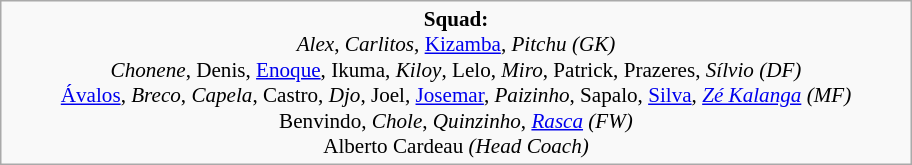<table class="wikitable" style="width:38em; margin:0.5em auto">
<tr>
<td style="font-size:88%" align="center"><strong>Squad:</strong><br><em>Alex</em>, <em>Carlitos</em>, <a href='#'>Kizamba</a>, <em>Pitchu</em> <em>(GK)</em><br><em>Chonene</em>, Denis, <a href='#'>Enoque</a>, Ikuma, <em>Kiloy</em>, Lelo, <em>Miro</em>, Patrick, Prazeres, <em>Sílvio</em> <em>(DF)</em><br><a href='#'>Ávalos</a>, <em>Breco</em>, <em>Capela</em>, Castro, <em>Djo</em>, Joel, <a href='#'>Josemar</a>, <em>Paizinho</em>, Sapalo, <a href='#'>Silva</a>, <em><a href='#'>Zé Kalanga</a></em>  <em>(MF)</em><br>Benvindo, <em>Chole</em>, <em>Quinzinho</em>, <em><a href='#'>Rasca</a></em> <em>(FW)</em><br>Alberto Cardeau <em>(Head Coach)</em></td>
</tr>
</table>
